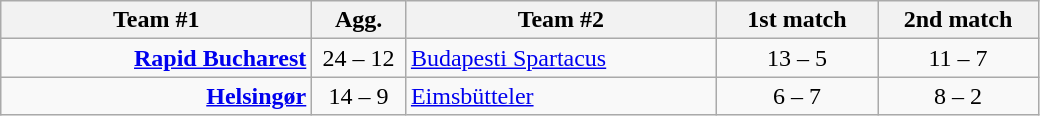<table class=wikitable style="text-align:center">
<tr>
<th width=200>Team #1</th>
<th width=55>Agg.</th>
<th width=200>Team #2</th>
<th width=100>1st match</th>
<th width=100>2nd match</th>
</tr>
<tr>
<td align=right><strong><a href='#'>Rapid Bucharest</a></strong> </td>
<td align=center>24 – 12</td>
<td align=left> <a href='#'>Budapesti Spartacus</a></td>
<td align=center>13 – 5</td>
<td align=center>11 – 7</td>
</tr>
<tr>
<td align=right><strong><a href='#'>Helsingør</a></strong> </td>
<td align=center>14 – 9</td>
<td align=left> <a href='#'>Eimsbütteler</a></td>
<td align=center>6 – 7</td>
<td align=center>8 – 2</td>
</tr>
</table>
